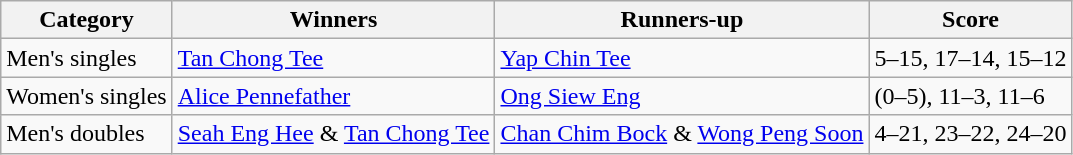<table class="wikitable">
<tr>
<th>Category</th>
<th>Winners</th>
<th>Runners-up</th>
<th>Score</th>
</tr>
<tr>
<td>Men's singles</td>
<td> <a href='#'>Tan Chong Tee</a></td>
<td> <a href='#'>Yap Chin Tee</a></td>
<td>5–15, 17–14, 15–12</td>
</tr>
<tr>
<td>Women's singles</td>
<td> <a href='#'>Alice Pennefather</a></td>
<td> <a href='#'>Ong Siew Eng</a></td>
<td>(0–5), 11–3, 11–6</td>
</tr>
<tr>
<td>Men's doubles</td>
<td> <a href='#'>Seah Eng Hee</a> & <a href='#'>Tan Chong Tee</a></td>
<td> <a href='#'>Chan Chim Bock</a> & <a href='#'>Wong Peng Soon</a></td>
<td>4–21, 23–22, 24–20</td>
</tr>
</table>
